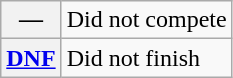<table class="wikitable">
<tr>
<th scope="row">—</th>
<td>Did not compete</td>
</tr>
<tr>
<th scope="row"><a href='#'>DNF</a></th>
<td>Did not finish</td>
</tr>
</table>
